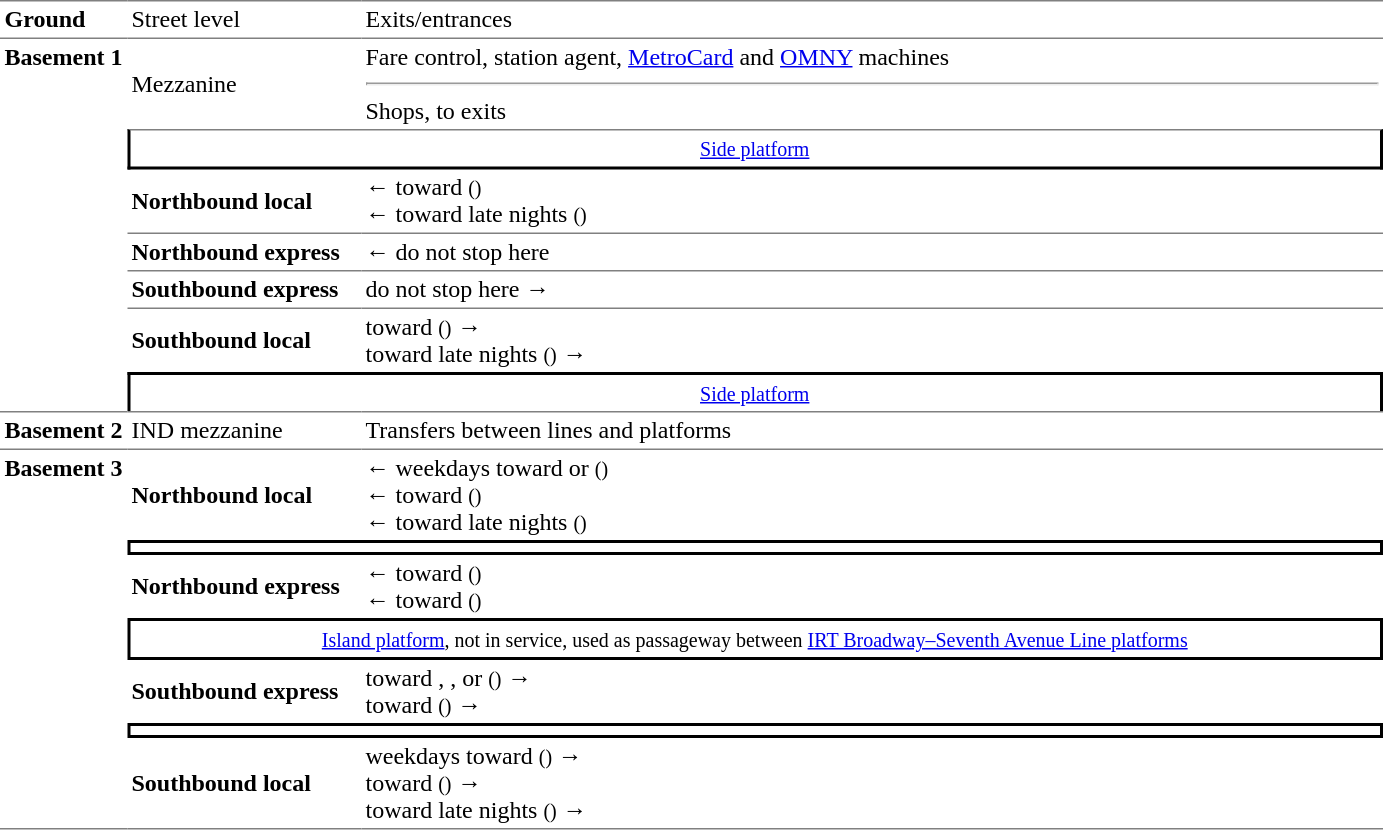<table border="0" cellspacing="0" cellpadding="3">
<tr>
<td style="border-bottom:solid 1px gray;border-top:solid 1px gray;" width=75><strong>Ground</strong></td>
<td style="border-top:solid 1px gray;border-bottom:solid 1px gray;" width=150>Street level</td>
<td style="border-top:solid 1px gray;border-bottom:solid 1px gray;" width=675>Exits/entrances</td>
</tr>
<tr>
<td style="vertical-align:top;" rowspan=7><strong>Basement 1</strong></td>
<td>Mezzanine</td>
<td>Fare control, station agent, <a href='#'>MetroCard</a> and <a href='#'>OMNY</a> machines<hr>Shops, to exits<br></td>
</tr>
<tr>
<td style="border-top:solid 1px gray;border-right:solid 2px black;border-left:solid 2px black;border-bottom:solid 2px black;text-align:center;" colspan=2><small><a href='#'>Side platform</a> </small></td>
</tr>
<tr>
<td><span><strong>Northbound local</strong></span></td>
<td>←  toward  <small>()</small><br>←  toward  late nights <small>()</small></td>
</tr>
<tr>
<td style="border-top:solid 1px gray;"><span><strong>Northbound express</strong></span></td>
<td style="border-top:solid 1px gray;">←  do not stop here</td>
</tr>
<tr>
<td style="border-top:solid 1px gray;"><span><strong>Southbound express</strong></span></td>
<td style="border-top:solid 1px gray;">  do not stop here →</td>
</tr>
<tr>
<td style="border-top:solid 1px gray;"><span><strong>Southbound local</strong></span></td>
<td style="border-top:solid 1px gray;">  toward  <small>()</small> →<br>  toward  late nights <small>()</small> →</td>
</tr>
<tr>
<td style="border-bottom:solid 0px gray;border-top:solid 2px black;border-right:solid 2px black;border-left:solid 2px black;text-align:center;" colspan=2><small><a href='#'>Side platform</a> </small></td>
</tr>
<tr>
<td style="border-top:solid 1px gray;"><strong>Basement 2</strong></td>
<td style="border-top:solid 1px gray;">IND mezzanine</td>
<td style="border-top:solid 1px gray;">Transfers between lines and platforms</td>
</tr>
<tr>
<td style="border-bottom:solid 1px gray;border-top:solid 1px gray;vertical-align:top;" rowspan=7><strong>Basement 3</strong></td>
<td style="border-top:solid 1px gray;"><strong>Northbound local</strong></td>
<td style="border-top:solid 1px gray;">←  weekdays toward  or  <small>()</small><br> ←  toward  <small>()</small><br>←  toward  late nights <small>()</small></td>
</tr>
<tr>
<td style="border-top:solid 2px black;border-right:solid 2px black;border-left:solid 2px black;border-bottom:solid 2px black;text-align:center;" colspan="2"></td>
</tr>
<tr>
<td><strong>Northbound express</strong></td>
<td>←  toward  <small>()</small><br> ←  toward  <small>()</small></td>
</tr>
<tr>
<td style="border-top:solid 2px black;border-right:solid 2px black;border-left:solid 2px black;border-bottom:solid 2px black;text-align:center;" colspan="2"><small><a href='#'>Island platform</a>, not in service, used as passageway between <a href='#'>IRT Broadway–Seventh Avenue Line platforms</a></small></td>
</tr>
<tr>
<td><strong>Southbound express</strong></td>
<td>  toward , , or  <small>()</small> →<br>  toward  <small>()</small> →</td>
</tr>
<tr>
<td style="border-top:solid 2px black;border-right:solid 2px black;border-left:solid 2px black;border-bottom:solid 2px black;text-align:center;" colspan="2"></td>
</tr>
<tr>
<td style="border-bottom:solid 1px gray;"><strong>Southbound local</strong></td>
<td style="border-bottom:solid 1px gray;">  weekdays toward  <small>()</small> →<br>  toward  <small>()</small> →<br>  toward  late nights <small>()</small> →</td>
</tr>
</table>
